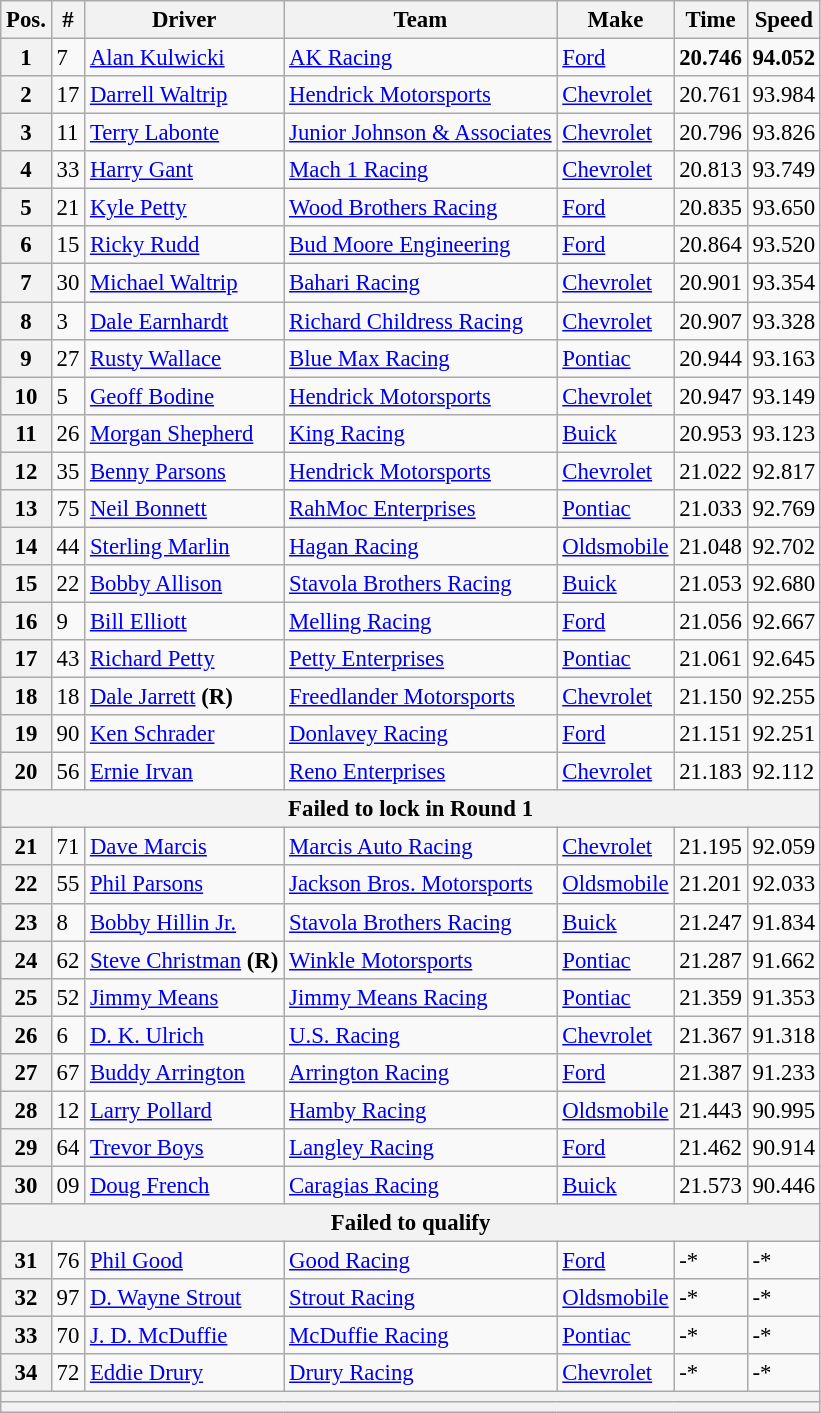<table class="wikitable" style="font-size:95%">
<tr>
<th>Pos.</th>
<th>#</th>
<th>Driver</th>
<th>Team</th>
<th>Make</th>
<th>Time</th>
<th>Speed</th>
</tr>
<tr>
<th>1</th>
<td>7</td>
<td><a href='#'>Alan Kulwicki</a></td>
<td><a href='#'>AK Racing</a></td>
<td><a href='#'>Ford</a></td>
<td><strong>20.746</strong></td>
<td><strong>94.052</strong></td>
</tr>
<tr>
<th>2</th>
<td>17</td>
<td><a href='#'>Darrell Waltrip</a></td>
<td><a href='#'>Hendrick Motorsports</a></td>
<td><a href='#'>Chevrolet</a></td>
<td>20.761</td>
<td>93.984</td>
</tr>
<tr>
<th>3</th>
<td>11</td>
<td><a href='#'>Terry Labonte</a></td>
<td><a href='#'>Junior Johnson & Associates</a></td>
<td><a href='#'>Chevrolet</a></td>
<td>20.796</td>
<td>93.826</td>
</tr>
<tr>
<th>4</th>
<td>33</td>
<td><a href='#'>Harry Gant</a></td>
<td><a href='#'>Mach 1 Racing</a></td>
<td><a href='#'>Chevrolet</a></td>
<td>20.813</td>
<td>93.749</td>
</tr>
<tr>
<th>5</th>
<td>21</td>
<td><a href='#'>Kyle Petty</a></td>
<td><a href='#'>Wood Brothers Racing</a></td>
<td><a href='#'>Ford</a></td>
<td>20.835</td>
<td>93.650</td>
</tr>
<tr>
<th>6</th>
<td>15</td>
<td><a href='#'>Ricky Rudd</a></td>
<td><a href='#'>Bud Moore Engineering</a></td>
<td><a href='#'>Ford</a></td>
<td>20.864</td>
<td>93.520</td>
</tr>
<tr>
<th>7</th>
<td>30</td>
<td><a href='#'>Michael Waltrip</a></td>
<td><a href='#'>Bahari Racing</a></td>
<td><a href='#'>Chevrolet</a></td>
<td>20.901</td>
<td>93.354</td>
</tr>
<tr>
<th>8</th>
<td>3</td>
<td><a href='#'>Dale Earnhardt</a></td>
<td><a href='#'>Richard Childress Racing</a></td>
<td><a href='#'>Chevrolet</a></td>
<td>20.907</td>
<td>93.328</td>
</tr>
<tr>
<th>9</th>
<td>27</td>
<td><a href='#'>Rusty Wallace</a></td>
<td><a href='#'>Blue Max Racing</a></td>
<td><a href='#'>Pontiac</a></td>
<td>20.944</td>
<td>93.163</td>
</tr>
<tr>
<th>10</th>
<td>5</td>
<td><a href='#'>Geoff Bodine</a></td>
<td><a href='#'>Hendrick Motorsports</a></td>
<td><a href='#'>Chevrolet</a></td>
<td>20.947</td>
<td>93.149</td>
</tr>
<tr>
<th>11</th>
<td>26</td>
<td><a href='#'>Morgan Shepherd</a></td>
<td><a href='#'>King Racing</a></td>
<td><a href='#'>Buick</a></td>
<td>20.953</td>
<td>93.123</td>
</tr>
<tr>
<th>12</th>
<td>35</td>
<td><a href='#'>Benny Parsons</a></td>
<td><a href='#'>Hendrick Motorsports</a></td>
<td><a href='#'>Chevrolet</a></td>
<td>21.022</td>
<td>92.817</td>
</tr>
<tr>
<th>13</th>
<td>75</td>
<td><a href='#'>Neil Bonnett</a></td>
<td><a href='#'>RahMoc Enterprises</a></td>
<td><a href='#'>Pontiac</a></td>
<td>21.033</td>
<td>92.769</td>
</tr>
<tr>
<th>14</th>
<td>44</td>
<td><a href='#'>Sterling Marlin</a></td>
<td><a href='#'>Hagan Racing</a></td>
<td><a href='#'>Oldsmobile</a></td>
<td>21.048</td>
<td>92.702</td>
</tr>
<tr>
<th>15</th>
<td>22</td>
<td><a href='#'>Bobby Allison</a></td>
<td><a href='#'>Stavola Brothers Racing</a></td>
<td><a href='#'>Buick</a></td>
<td>21.053</td>
<td>92.680</td>
</tr>
<tr>
<th>16</th>
<td>9</td>
<td><a href='#'>Bill Elliott</a></td>
<td><a href='#'>Melling Racing</a></td>
<td><a href='#'>Ford</a></td>
<td>21.056</td>
<td>92.667</td>
</tr>
<tr>
<th>17</th>
<td>43</td>
<td><a href='#'>Richard Petty</a></td>
<td><a href='#'>Petty Enterprises</a></td>
<td><a href='#'>Pontiac</a></td>
<td>21.061</td>
<td>92.645</td>
</tr>
<tr>
<th>18</th>
<td>18</td>
<td><a href='#'>Dale Jarrett</a> <strong>(R)</strong></td>
<td><a href='#'>Freedlander Motorsports</a></td>
<td><a href='#'>Chevrolet</a></td>
<td>21.150</td>
<td>92.255</td>
</tr>
<tr>
<th>19</th>
<td>90</td>
<td><a href='#'>Ken Schrader</a></td>
<td><a href='#'>Donlavey Racing</a></td>
<td><a href='#'>Ford</a></td>
<td>21.151</td>
<td>92.251</td>
</tr>
<tr>
<th>20</th>
<td>56</td>
<td><a href='#'>Ernie Irvan</a></td>
<td><a href='#'>Reno Enterprises</a></td>
<td><a href='#'>Chevrolet</a></td>
<td>21.183</td>
<td>92.112</td>
</tr>
<tr>
<th colspan="7">Failed to lock in Round 1</th>
</tr>
<tr>
<th>21</th>
<td>71</td>
<td><a href='#'>Dave Marcis</a></td>
<td><a href='#'>Marcis Auto Racing</a></td>
<td><a href='#'>Chevrolet</a></td>
<td>21.195</td>
<td>92.059</td>
</tr>
<tr>
<th>22</th>
<td>55</td>
<td><a href='#'>Phil Parsons</a></td>
<td><a href='#'>Jackson Bros. Motorsports</a></td>
<td><a href='#'>Oldsmobile</a></td>
<td>21.201</td>
<td>92.033</td>
</tr>
<tr>
<th>23</th>
<td>8</td>
<td><a href='#'>Bobby Hillin Jr.</a></td>
<td><a href='#'>Stavola Brothers Racing</a></td>
<td><a href='#'>Buick</a></td>
<td>21.247</td>
<td>91.834</td>
</tr>
<tr>
<th>24</th>
<td>62</td>
<td><a href='#'>Steve Christman</a> <strong>(R)</strong></td>
<td><a href='#'>Winkle Motorsports</a></td>
<td><a href='#'>Pontiac</a></td>
<td>21.287</td>
<td>91.662</td>
</tr>
<tr>
<th>25</th>
<td>52</td>
<td><a href='#'>Jimmy Means</a></td>
<td><a href='#'>Jimmy Means Racing</a></td>
<td><a href='#'>Pontiac</a></td>
<td>21.359</td>
<td>91.353</td>
</tr>
<tr>
<th>26</th>
<td>6</td>
<td><a href='#'>D. K. Ulrich</a></td>
<td><a href='#'>U.S. Racing</a></td>
<td><a href='#'>Chevrolet</a></td>
<td>21.367</td>
<td>91.318</td>
</tr>
<tr>
<th>27</th>
<td>67</td>
<td><a href='#'>Buddy Arrington</a></td>
<td><a href='#'>Arrington Racing</a></td>
<td><a href='#'>Ford</a></td>
<td>21.387</td>
<td>91.233</td>
</tr>
<tr>
<th>28</th>
<td>12</td>
<td><a href='#'>Larry Pollard</a></td>
<td><a href='#'>Hamby Racing</a></td>
<td><a href='#'>Oldsmobile</a></td>
<td>21.443</td>
<td>90.995</td>
</tr>
<tr>
<th>29</th>
<td>64</td>
<td><a href='#'>Trevor Boys</a></td>
<td><a href='#'>Langley Racing</a></td>
<td><a href='#'>Ford</a></td>
<td>21.462</td>
<td>90.914</td>
</tr>
<tr>
<th>30</th>
<td>09</td>
<td><a href='#'>Doug French</a></td>
<td><a href='#'>Caragias Racing</a></td>
<td><a href='#'>Buick</a></td>
<td>21.573</td>
<td>90.446</td>
</tr>
<tr>
<th colspan="7">Failed to qualify</th>
</tr>
<tr>
<th>31</th>
<td>76</td>
<td><a href='#'>Phil Good</a></td>
<td><a href='#'>Good Racing</a></td>
<td><a href='#'>Ford</a></td>
<td>-*</td>
<td>-*</td>
</tr>
<tr>
<th>32</th>
<td>97</td>
<td><a href='#'>D. Wayne Strout</a></td>
<td><a href='#'>Strout Racing</a></td>
<td><a href='#'>Oldsmobile</a></td>
<td>-*</td>
<td>-*</td>
</tr>
<tr>
<th>33</th>
<td>70</td>
<td><a href='#'>J. D. McDuffie</a></td>
<td><a href='#'>McDuffie Racing</a></td>
<td><a href='#'>Pontiac</a></td>
<td>-*</td>
<td>-*</td>
</tr>
<tr>
<th>34</th>
<td>72</td>
<td><a href='#'>Eddie Drury</a></td>
<td><a href='#'>Drury Racing</a></td>
<td><a href='#'>Chevrolet</a></td>
<td>-*</td>
<td>-*</td>
</tr>
<tr>
<th colspan="7"></th>
</tr>
<tr>
<th colspan="7"></th>
</tr>
</table>
